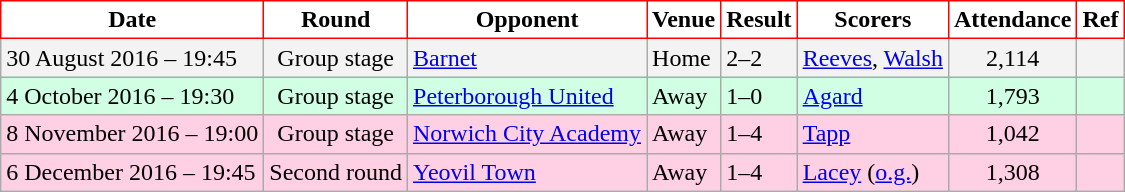<table class="wikitable">
<tr>
<th style="background:#FFFFFF; color:black; border:1px solid red;">Date</th>
<th style="background:#FFFFFF; color:black; border:1px solid red;">Round</th>
<th style="background:#FFFFFF; color:black; border:1px solid red;">Opponent</th>
<th style="background:#FFFFFF; color:black; border:1px solid red;">Venue</th>
<th style="background:#FFFFFF; color:black; border:1px solid red;">Result</th>
<th style="background:#FFFFFF; color:black; border:1px solid red;">Scorers</th>
<th style="background:#FFFFFF; color:black; border:1px solid red;">Attendance</th>
<th style="background:#FFFFFF; color:black; border:1px solid red;">Ref</th>
</tr>
<tr bgcolor = "#f3f3f3">
<td>30 August 2016 – 19:45</td>
<td align="center">Group stage</td>
<td><a href='#'>Barnet</a></td>
<td>Home</td>
<td>2–2</td>
<td><a href='#'>Reeves</a>, <a href='#'>Walsh</a></td>
<td align="center">2,114</td>
<td></td>
</tr>
<tr bgcolor = "#d0ffe3">
<td>4 October 2016 – 19:30</td>
<td align="center">Group stage</td>
<td><a href='#'>Peterborough United</a></td>
<td>Away</td>
<td>1–0</td>
<td><a href='#'>Agard</a></td>
<td align="center">1,793</td>
<td></td>
</tr>
<tr bgcolor = "#ffd0e3">
<td>8 November 2016 – 19:00</td>
<td align="center">Group stage</td>
<td><a href='#'>Norwich City Academy</a></td>
<td>Away</td>
<td>1–4</td>
<td><a href='#'>Tapp</a></td>
<td align="center">1,042</td>
<td></td>
</tr>
<tr bgcolor = "#ffd0e3">
<td>6 December 2016 – 19:45</td>
<td align="center">Second round</td>
<td><a href='#'>Yeovil Town</a></td>
<td>Away</td>
<td>1–4</td>
<td><a href='#'>Lacey</a> (<a href='#'>o.g.</a>)</td>
<td align="center">1,308</td>
<td></td>
</tr>
</table>
